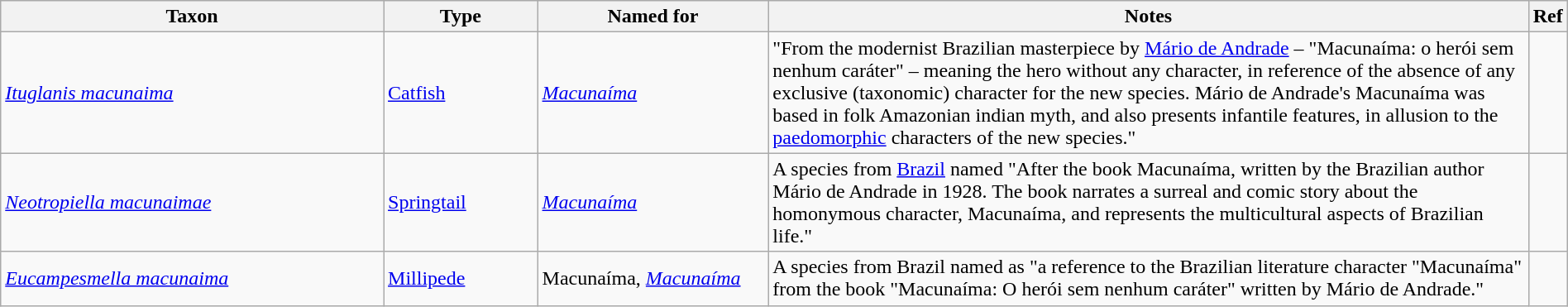<table class="wikitable sortable" width="100%">
<tr>
<th style="width:25%;">Taxon</th>
<th style="width:10%;">Type</th>
<th style="width:15%;">Named for</th>
<th style="width:50%;">Notes</th>
<th class="unsortable">Ref</th>
</tr>
<tr>
<td><em><a href='#'>Ituglanis macunaima</a></em> </td>
<td><a href='#'>Catfish</a></td>
<td><em><a href='#'>Macunaíma</a></em></td>
<td>"From the modernist Brazilian masterpiece by <a href='#'>Mário de Andrade</a> – "Macunaíma: o herói sem nenhum caráter" – meaning the hero without any character, in reference of the absence of any exclusive (taxonomic) character for the new species. Mário de Andrade's Macunaíma was based in folk Amazonian indian myth, and also presents infantile features, in allusion to the <a href='#'>paedomorphic</a> characters of the new species."</td>
<td></td>
</tr>
<tr>
<td><em><a href='#'>Neotropiella macunaimae</a></em> </td>
<td><a href='#'>Springtail</a></td>
<td><em><a href='#'>Macunaíma</a></em></td>
<td>A species from <a href='#'>Brazil</a> named "After the book Macunaíma, written by the Brazilian author Mário de Andrade in 1928. The book narrates a surreal and comic story about the homonymous character, Macunaíma, and represents the multicultural aspects of Brazilian life."</td>
<td></td>
</tr>
<tr>
<td><em><a href='#'>Eucampesmella macunaima</a></em> </td>
<td><a href='#'>Millipede</a></td>
<td>Macunaíma, <em><a href='#'>Macunaíma</a></em></td>
<td>A species from Brazil named as "a reference to the Brazilian literature character "Macunaíma" from the book "Macunaíma: O herói sem nenhum caráter" written by Mário de Andrade."</td>
<td></td>
</tr>
</table>
